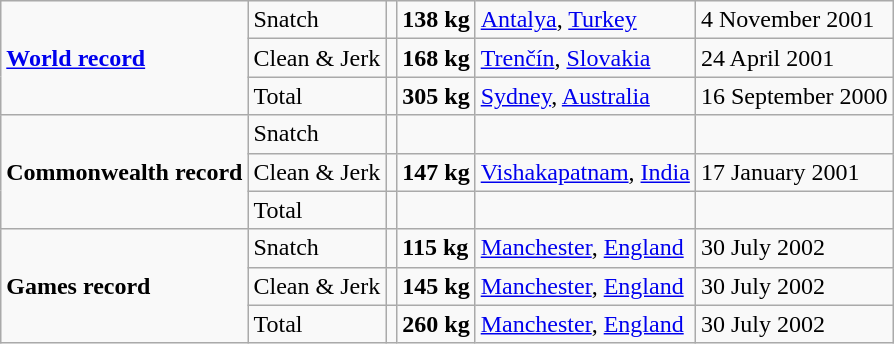<table class="wikitable">
<tr>
<td rowspan=3><strong><a href='#'>World record</a></strong></td>
<td>Snatch</td>
<td></td>
<td><strong>138 kg</strong></td>
<td><a href='#'>Antalya</a>, <a href='#'>Turkey</a></td>
<td>4 November 2001</td>
</tr>
<tr>
<td>Clean & Jerk</td>
<td></td>
<td><strong>168 kg</strong></td>
<td><a href='#'>Trenčín</a>, <a href='#'>Slovakia</a></td>
<td>24 April 2001</td>
</tr>
<tr>
<td>Total</td>
<td></td>
<td><strong>305 kg</strong></td>
<td><a href='#'>Sydney</a>, <a href='#'>Australia</a></td>
<td>16 September 2000</td>
</tr>
<tr>
<td rowspan=3><strong>Commonwealth record</strong></td>
<td>Snatch</td>
<td></td>
<td></td>
<td></td>
<td></td>
</tr>
<tr>
<td>Clean & Jerk</td>
<td></td>
<td><strong>147 kg</strong></td>
<td><a href='#'>Vishakapatnam</a>, <a href='#'>India</a></td>
<td>17 January 2001</td>
</tr>
<tr>
<td>Total</td>
<td></td>
<td></td>
<td></td>
<td></td>
</tr>
<tr>
<td rowspan=3><strong>Games record</strong></td>
<td>Snatch</td>
<td></td>
<td><strong>115 kg</strong></td>
<td><a href='#'>Manchester</a>, <a href='#'>England</a></td>
<td>30 July 2002</td>
</tr>
<tr>
<td>Clean & Jerk</td>
<td></td>
<td><strong>145 kg</strong></td>
<td><a href='#'>Manchester</a>, <a href='#'>England</a></td>
<td>30 July 2002</td>
</tr>
<tr>
<td>Total</td>
<td></td>
<td><strong>260 kg</strong></td>
<td><a href='#'>Manchester</a>, <a href='#'>England</a></td>
<td>30 July 2002</td>
</tr>
</table>
